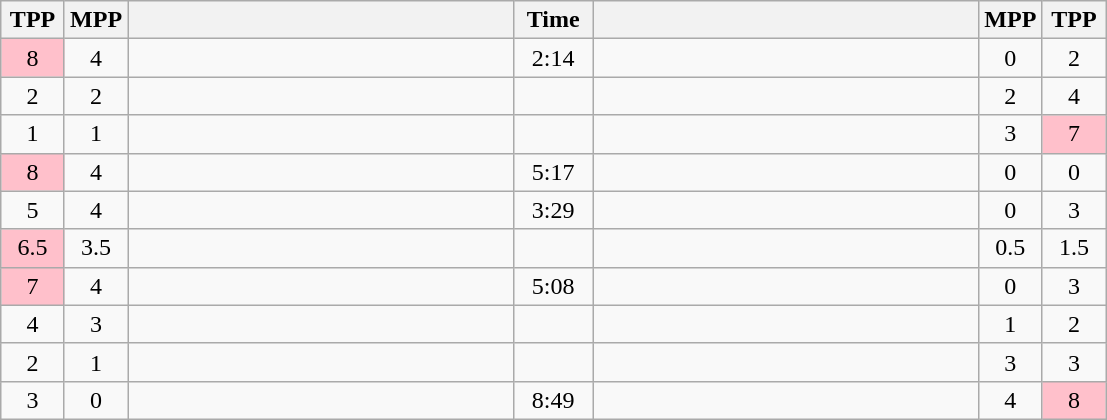<table class="wikitable" style="text-align: center;" |>
<tr>
<th width="35">TPP</th>
<th width="35">MPP</th>
<th width="250"></th>
<th width="45">Time</th>
<th width="250"></th>
<th width="35">MPP</th>
<th width="35">TPP</th>
</tr>
<tr>
<td bgcolor=pink>8</td>
<td>4</td>
<td style="text-align:left;"></td>
<td>2:14</td>
<td style="text-align:left;"><strong></strong></td>
<td>0</td>
<td>2</td>
</tr>
<tr>
<td>2</td>
<td>2</td>
<td style="text-align:left;"></td>
<td></td>
<td style="text-align:left;"></td>
<td>2</td>
<td>4</td>
</tr>
<tr>
<td>1</td>
<td>1</td>
<td style="text-align:left;"><strong></strong></td>
<td></td>
<td style="text-align:left;"></td>
<td>3</td>
<td bgcolor=pink>7</td>
</tr>
<tr>
<td bgcolor=pink>8</td>
<td>4</td>
<td style="text-align:left;"></td>
<td>5:17</td>
<td style="text-align:left;"><strong></strong></td>
<td>0</td>
<td>0</td>
</tr>
<tr>
<td>5</td>
<td>4</td>
<td style="text-align:left;"></td>
<td>3:29</td>
<td style="text-align:left;"><strong></strong></td>
<td>0</td>
<td>3</td>
</tr>
<tr>
<td bgcolor=pink>6.5</td>
<td>3.5</td>
<td style="text-align:left;"></td>
<td></td>
<td style="text-align:left;"><strong></strong></td>
<td>0.5</td>
<td>1.5</td>
</tr>
<tr>
<td bgcolor=pink>7</td>
<td>4</td>
<td style="text-align:left;"></td>
<td>5:08</td>
<td style="text-align:left;"><strong></strong></td>
<td>0</td>
<td>3</td>
</tr>
<tr>
<td>4</td>
<td>3</td>
<td style="text-align:left;"></td>
<td></td>
<td style="text-align:left;"><strong></strong></td>
<td>1</td>
<td>2</td>
</tr>
<tr>
<td>2</td>
<td>1</td>
<td style="text-align:left;"><strong></strong></td>
<td></td>
<td style="text-align:left;"></td>
<td>3</td>
<td>3</td>
</tr>
<tr>
<td>3</td>
<td>0</td>
<td style="text-align:left;"><strong></strong></td>
<td>8:49</td>
<td style="text-align:left;"></td>
<td>4</td>
<td bgcolor=pink>8</td>
</tr>
</table>
